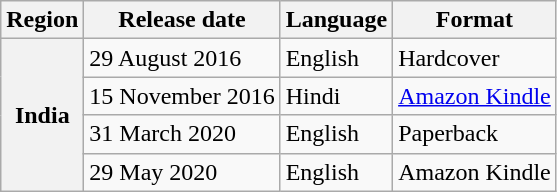<table class="wikitable sortable plainrowheaders">
<tr>
<th scope="col">Region</th>
<th scope="col">Release date</th>
<th scope="col">Language</th>
<th scope="col">Format</th>
</tr>
<tr>
<th scope="row" rowspan="4">India</th>
<td>29 August 2016</td>
<td>English</td>
<td>Hardcover</td>
</tr>
<tr>
<td>15 November 2016</td>
<td>Hindi</td>
<td><a href='#'>Amazon Kindle</a></td>
</tr>
<tr>
<td>31 March 2020</td>
<td>English</td>
<td>Paperback</td>
</tr>
<tr>
<td>29 May 2020</td>
<td>English</td>
<td>Amazon Kindle</td>
</tr>
</table>
